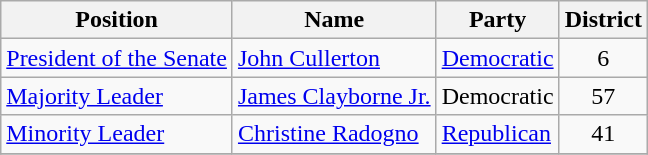<table class="wikitable">
<tr>
<th>Position</th>
<th>Name</th>
<th>Party</th>
<th>District</th>
</tr>
<tr>
<td><a href='#'>President of the Senate</a></td>
<td><a href='#'>John Cullerton</a></td>
<td><a href='#'>Democratic</a></td>
<td style="text-align:center;">6</td>
</tr>
<tr>
<td><a href='#'>Majority Leader</a></td>
<td><a href='#'>James Clayborne Jr.</a></td>
<td>Democratic</td>
<td style="text-align:center;">57</td>
</tr>
<tr>
<td><a href='#'>Minority Leader</a></td>
<td><a href='#'>Christine Radogno</a></td>
<td><a href='#'>Republican</a></td>
<td style="text-align:center;">41</td>
</tr>
<tr>
</tr>
</table>
